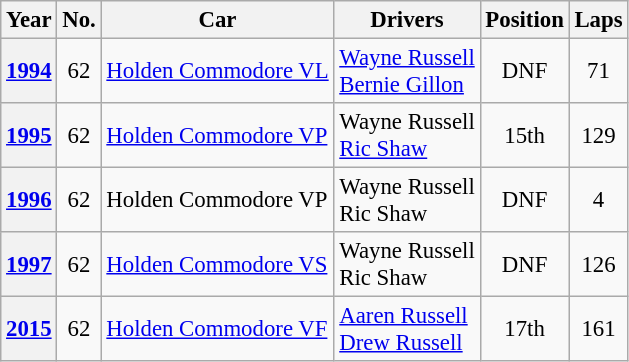<table class="wikitable" style="font-size: 95%;">
<tr>
<th>Year</th>
<th>No.</th>
<th>Car</th>
<th>Drivers</th>
<th>Position</th>
<th>Laps</th>
</tr>
<tr>
<th><a href='#'>1994</a></th>
<td align="center">62</td>
<td><a href='#'>Holden Commodore VL</a></td>
<td> <a href='#'>Wayne Russell</a><br> <a href='#'>Bernie Gillon</a></td>
<td align="center">DNF</td>
<td align="center">71</td>
</tr>
<tr>
<th><a href='#'>1995</a></th>
<td align="center">62</td>
<td><a href='#'>Holden Commodore VP</a></td>
<td> Wayne Russell<br> <a href='#'>Ric Shaw</a></td>
<td align="center">15th</td>
<td align="center">129</td>
</tr>
<tr>
<th><a href='#'>1996</a></th>
<td align="center">62</td>
<td>Holden Commodore VP</td>
<td> Wayne Russell<br> Ric Shaw</td>
<td align="center">DNF</td>
<td align="center">4</td>
</tr>
<tr>
<th><a href='#'>1997</a></th>
<td align="center">62</td>
<td><a href='#'>Holden Commodore VS</a></td>
<td> Wayne Russell<br> Ric Shaw</td>
<td align="center">DNF</td>
<td align="center">126</td>
</tr>
<tr>
<th><a href='#'>2015</a></th>
<td align="center">62</td>
<td><a href='#'>Holden Commodore VF</a></td>
<td> <a href='#'>Aaren Russell</a><br> <a href='#'>Drew Russell</a></td>
<td align="center">17th</td>
<td align="center">161</td>
</tr>
</table>
